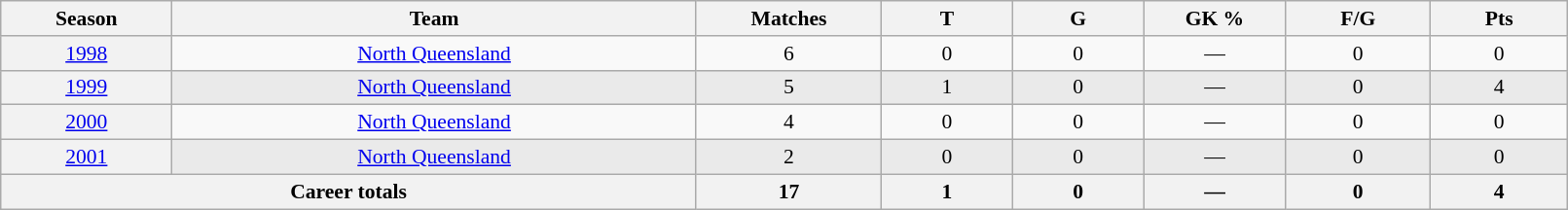<table class="wikitable sortable"  style="font-size:90%; text-align:center; width:85%;">
<tr>
<th width=2%>Season</th>
<th width=8%>Team</th>
<th width=2%>Matches</th>
<th width=2%>T</th>
<th width=2%>G</th>
<th width=2%>GK %</th>
<th width=2%>F/G</th>
<th width=2%>Pts</th>
</tr>
<tr>
<th scope="row" style="text-align:center; font-weight:normal"><a href='#'>1998</a></th>
<td style="text-align:center;"> <a href='#'>North Queensland</a></td>
<td>6</td>
<td>0</td>
<td>0</td>
<td>—</td>
<td>0</td>
<td>0</td>
</tr>
<tr style="background:#eaeaea;">
<th scope="row" style="text-align:center; font-weight:normal"><a href='#'>1999</a></th>
<td style="text-align:center;"> <a href='#'>North Queensland</a></td>
<td>5</td>
<td>1</td>
<td>0</td>
<td>—</td>
<td>0</td>
<td>4</td>
</tr>
<tr>
<th scope="row" style="text-align:center; font-weight:normal"><a href='#'>2000</a></th>
<td style="text-align:center;"> <a href='#'>North Queensland</a></td>
<td>4</td>
<td>0</td>
<td>0</td>
<td>—</td>
<td>0</td>
<td>0</td>
</tr>
<tr style="background:#eaeaea;">
<th scope="row" style="text-align:center; font-weight:normal"><a href='#'>2001</a></th>
<td style="text-align:center;"> <a href='#'>North Queensland</a></td>
<td>2</td>
<td>0</td>
<td>0</td>
<td>—</td>
<td>0</td>
<td>0</td>
</tr>
<tr class="sortbottom">
<th colspan=2>Career totals</th>
<th>17</th>
<th>1</th>
<th>0</th>
<th>—</th>
<th>0</th>
<th>4</th>
</tr>
</table>
